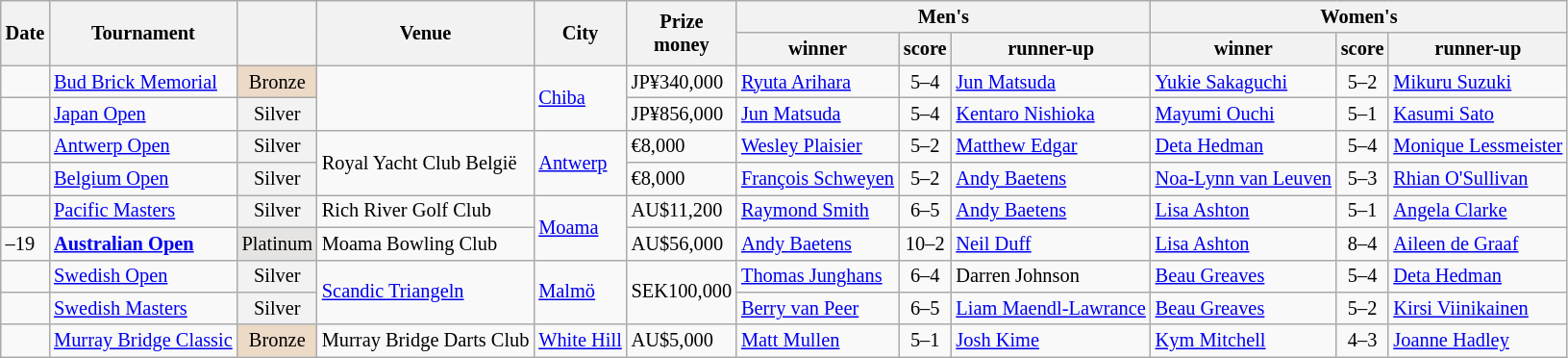<table class="wikitable sortable" style="font-size: 85%">
<tr>
<th rowspan="2">Date</th>
<th rowspan="2">Tournament</th>
<th rowspan="2"></th>
<th rowspan="2">Venue</th>
<th rowspan="2">City</th>
<th rowspan="2" class=unsortable>Prize<br>money</th>
<th colspan="3">Men's</th>
<th colspan="3">Women's</th>
</tr>
<tr>
<th>winner</th>
<th class=unsortable>score</th>
<th>runner-up</th>
<th>winner</th>
<th class=unsortable>score</th>
<th>runner-up</th>
</tr>
<tr>
<td></td>
<td><a href='#'>Bud Brick Memorial</a></td>
<td bgcolor="ecd9c6" align="center">Bronze</td>
<td rowspan=2></td>
<td rowspan=2> <a href='#'>Chiba</a></td>
<td>JP¥340,000</td>
<td> <a href='#'>Ryuta Arihara</a></td>
<td align="center">5–4</td>
<td> <a href='#'>Jun Matsuda</a></td>
<td> <a href='#'>Yukie Sakaguchi</a></td>
<td align="center">5–2</td>
<td> <a href='#'>Mikuru Suzuki</a></td>
</tr>
<tr>
<td></td>
<td><a href='#'>Japan Open</a></td>
<td bgcolor="f2f2f2" align="center">Silver</td>
<td>JP¥856,000</td>
<td> <a href='#'>Jun Matsuda</a></td>
<td align="center">5–4</td>
<td> <a href='#'>Kentaro Nishioka</a></td>
<td> <a href='#'>Mayumi Ouchi</a></td>
<td align="center">5–1</td>
<td> <a href='#'>Kasumi Sato</a></td>
</tr>
<tr>
<td></td>
<td><a href='#'>Antwerp Open</a></td>
<td bgcolor="f2f2f2" align="center">Silver</td>
<td rowspan=2>Royal Yacht Club België</td>
<td rowspan=2> <a href='#'>Antwerp</a></td>
<td>€8,000</td>
<td> <a href='#'>Wesley Plaisier</a></td>
<td align="center">5–2</td>
<td> <a href='#'>Matthew Edgar</a></td>
<td> <a href='#'>Deta Hedman</a></td>
<td align="center">5–4</td>
<td> <a href='#'>Monique Lessmeister</a></td>
</tr>
<tr>
<td></td>
<td><a href='#'>Belgium Open</a></td>
<td bgcolor="f2f2f2" align="center">Silver</td>
<td>€8,000</td>
<td> <a href='#'>François Schweyen</a></td>
<td align="center">5–2</td>
<td> <a href='#'>Andy Baetens</a></td>
<td> <a href='#'>Noa-Lynn van Leuven</a></td>
<td align="center">5–3</td>
<td> <a href='#'>Rhian O'Sullivan</a></td>
</tr>
<tr>
<td></td>
<td><a href='#'>Pacific Masters</a></td>
<td bgcolor="f2f2f2" align="center">Silver</td>
<td>Rich River Golf Club</td>
<td rowspan=2> <a href='#'>Moama</a></td>
<td>AU$11,200</td>
<td> <a href='#'>Raymond Smith</a></td>
<td align="center">6–5</td>
<td> <a href='#'>Andy Baetens</a></td>
<td> <a href='#'>Lisa Ashton</a></td>
<td align="center">5–1</td>
<td> <a href='#'>Angela Clarke</a></td>
</tr>
<tr>
<td>–19</td>
<td><strong><a href='#'>Australian Open</a></strong></td>
<td bgcolor="E5E4E2" align="center">Platinum</td>
<td>Moama Bowling Club</td>
<td>AU$56,000</td>
<td> <a href='#'>Andy Baetens</a></td>
<td align="center">10–2</td>
<td> <a href='#'>Neil Duff</a></td>
<td> <a href='#'>Lisa Ashton</a></td>
<td align="center">8–4</td>
<td> <a href='#'>Aileen de Graaf</a></td>
</tr>
<tr>
<td></td>
<td><a href='#'>Swedish Open</a></td>
<td bgcolor="f2f2f2" align="center">Silver</td>
<td rowspan=2><a href='#'>Scandic Triangeln</a></td>
<td rowspan=2> <a href='#'>Malmö</a></td>
<td rowspan=2>SEK100,000</td>
<td> <a href='#'>Thomas Junghans</a></td>
<td align="center">6–4</td>
<td> Darren Johnson</td>
<td> <a href='#'>Beau Greaves</a></td>
<td align="center">5–4</td>
<td> <a href='#'>Deta Hedman</a></td>
</tr>
<tr>
<td></td>
<td><a href='#'>Swedish Masters</a></td>
<td bgcolor="f2f2f2" align="center">Silver</td>
<td> <a href='#'>Berry van Peer</a></td>
<td align="center">6–5</td>
<td> <a href='#'>Liam Maendl-Lawrance</a></td>
<td> <a href='#'>Beau Greaves</a></td>
<td align="center">5–2</td>
<td> <a href='#'>Kirsi Viinikainen</a></td>
</tr>
<tr>
<td></td>
<td><a href='#'>Murray Bridge Classic</a></td>
<td bgcolor="ecd9c6" align="center">Bronze</td>
<td>Murray Bridge Darts Club</td>
<td> <a href='#'>White Hill</a></td>
<td>AU$5,000</td>
<td> <a href='#'>Matt Mullen</a></td>
<td align="center">5–1</td>
<td> <a href='#'>Josh Kime</a></td>
<td> <a href='#'>Kym Mitchell</a></td>
<td align="center">4–3</td>
<td> <a href='#'>Joanne Hadley</a></td>
</tr>
</table>
